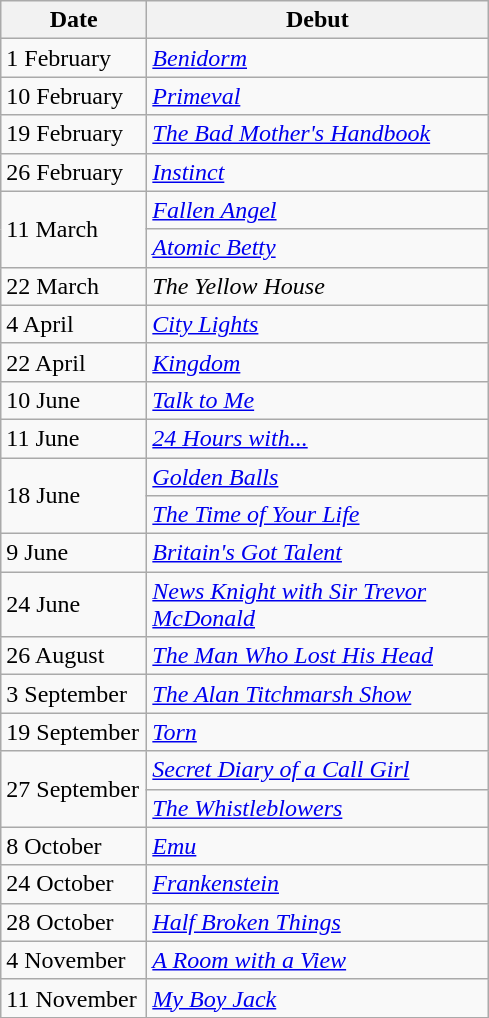<table class="wikitable">
<tr>
<th width=90>Date</th>
<th width=220>Debut</th>
</tr>
<tr>
<td>1 February</td>
<td><em><a href='#'>Benidorm</a></em></td>
</tr>
<tr>
<td>10 February</td>
<td><em><a href='#'>Primeval</a></em></td>
</tr>
<tr>
<td>19 February</td>
<td><em><a href='#'>The Bad Mother's Handbook</a></em></td>
</tr>
<tr>
<td>26 February</td>
<td><em><a href='#'>Instinct</a></em></td>
</tr>
<tr>
<td rowspan=2>11 March</td>
<td><em><a href='#'>Fallen Angel</a></em></td>
</tr>
<tr>
<td><em><a href='#'>Atomic Betty</a></em></td>
</tr>
<tr>
<td>22 March</td>
<td><em>The Yellow House</em></td>
</tr>
<tr>
<td>4 April</td>
<td><em><a href='#'>City Lights</a></em></td>
</tr>
<tr>
<td>22 April</td>
<td><em><a href='#'>Kingdom</a></em></td>
</tr>
<tr>
<td>10 June</td>
<td><em><a href='#'>Talk to Me</a></em></td>
</tr>
<tr>
<td>11 June</td>
<td><em><a href='#'>24 Hours with...</a></em></td>
</tr>
<tr>
<td rowspan="2">18 June</td>
<td><em><a href='#'>Golden Balls</a></em></td>
</tr>
<tr>
<td><em><a href='#'>The Time of Your Life</a></em></td>
</tr>
<tr>
<td>9 June</td>
<td><em><a href='#'>Britain's Got Talent</a></em></td>
</tr>
<tr>
<td>24 June</td>
<td><em><a href='#'>News Knight with Sir Trevor McDonald</a></em></td>
</tr>
<tr>
<td>26 August</td>
<td><em><a href='#'>The Man Who Lost His Head</a></em></td>
</tr>
<tr>
<td>3 September</td>
<td><em><a href='#'>The Alan Titchmarsh Show</a></em></td>
</tr>
<tr>
<td>19 September</td>
<td><em><a href='#'>Torn</a></em></td>
</tr>
<tr>
<td rowspan="2">27 September</td>
<td><em><a href='#'>Secret Diary of a Call Girl</a></em></td>
</tr>
<tr>
<td><em><a href='#'>The Whistleblowers</a></em></td>
</tr>
<tr>
<td>8 October</td>
<td><em><a href='#'>Emu</a></em></td>
</tr>
<tr>
<td>24 October</td>
<td><em><a href='#'>Frankenstein</a></em></td>
</tr>
<tr>
<td>28 October</td>
<td><em><a href='#'>Half Broken Things</a></em></td>
</tr>
<tr>
<td>4 November</td>
<td><em><a href='#'>A Room with a View</a></em></td>
</tr>
<tr>
<td>11 November</td>
<td><em><a href='#'>My Boy Jack</a></em></td>
</tr>
</table>
